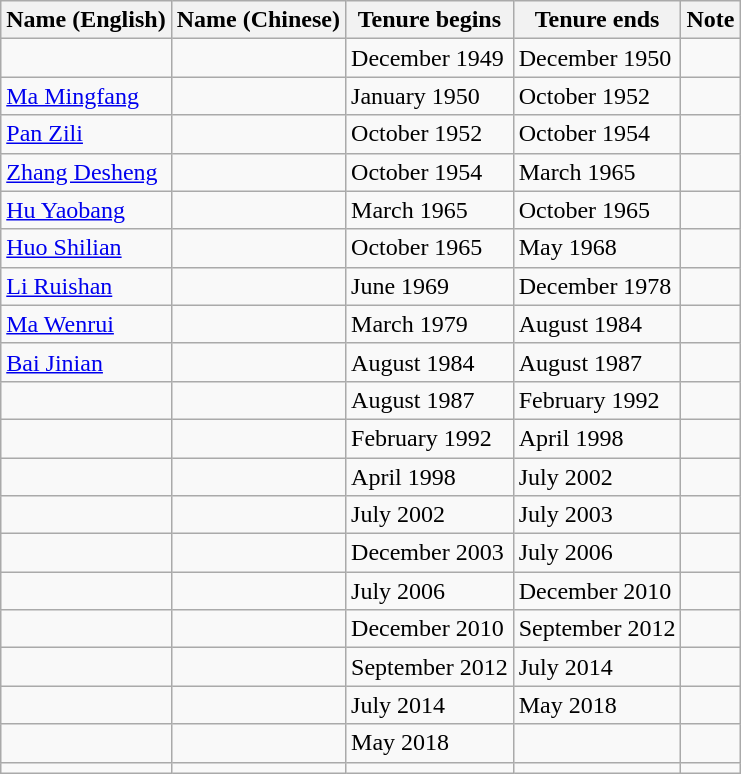<table class="wikitable">
<tr>
<th>Name (English)</th>
<th>Name (Chinese)</th>
<th>Tenure begins</th>
<th>Tenure ends</th>
<th>Note</th>
</tr>
<tr>
<td></td>
<td></td>
<td>December 1949</td>
<td>December 1950</td>
<td></td>
</tr>
<tr>
<td><a href='#'>Ma Mingfang</a></td>
<td></td>
<td>January 1950</td>
<td>October 1952</td>
<td></td>
</tr>
<tr>
<td><a href='#'>Pan Zili</a></td>
<td></td>
<td>October 1952</td>
<td>October 1954</td>
<td></td>
</tr>
<tr>
<td><a href='#'>Zhang Desheng</a></td>
<td></td>
<td>October 1954</td>
<td>March 1965</td>
<td></td>
</tr>
<tr>
<td><a href='#'>Hu Yaobang</a></td>
<td></td>
<td>March 1965</td>
<td>October 1965</td>
<td></td>
</tr>
<tr>
<td><a href='#'>Huo Shilian</a></td>
<td></td>
<td>October 1965</td>
<td>May 1968</td>
<td></td>
</tr>
<tr>
<td><a href='#'>Li Ruishan</a></td>
<td></td>
<td>June 1969</td>
<td>December 1978</td>
<td></td>
</tr>
<tr>
<td><a href='#'>Ma Wenrui</a></td>
<td></td>
<td>March 1979</td>
<td>August 1984</td>
<td></td>
</tr>
<tr>
<td><a href='#'>Bai Jinian</a></td>
<td></td>
<td>August 1984</td>
<td>August 1987</td>
<td></td>
</tr>
<tr>
<td></td>
<td></td>
<td>August 1987</td>
<td>February 1992</td>
<td></td>
</tr>
<tr>
<td></td>
<td></td>
<td>February 1992</td>
<td>April 1998</td>
<td></td>
</tr>
<tr>
<td></td>
<td></td>
<td>April 1998</td>
<td>July 2002</td>
<td></td>
</tr>
<tr>
<td></td>
<td></td>
<td>July 2002</td>
<td>July 2003</td>
<td></td>
</tr>
<tr>
<td></td>
<td></td>
<td>December 2003</td>
<td>July 2006</td>
<td></td>
</tr>
<tr>
<td></td>
<td></td>
<td>July 2006</td>
<td>December 2010</td>
<td></td>
</tr>
<tr>
<td></td>
<td></td>
<td>December 2010</td>
<td>September 2012</td>
<td></td>
</tr>
<tr>
<td></td>
<td></td>
<td>September 2012</td>
<td>July 2014</td>
<td></td>
</tr>
<tr>
<td></td>
<td></td>
<td>July 2014</td>
<td>May 2018</td>
<td></td>
</tr>
<tr>
<td></td>
<td></td>
<td>May 2018</td>
<td></td>
<td></td>
</tr>
<tr>
<td></td>
<td></td>
<td></td>
<td></td>
<td></td>
</tr>
</table>
